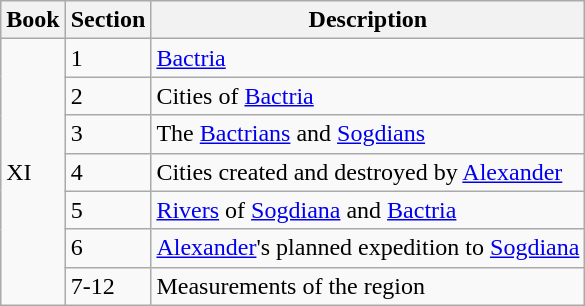<table class="wikitable" style="max-width:45em;">
<tr>
<th>Book</th>
<th>Section</th>
<th>Description</th>
</tr>
<tr>
<td rowspan="7">XI</td>
<td>1</td>
<td><a href='#'>Bactria</a></td>
</tr>
<tr>
<td>2</td>
<td>Cities of <a href='#'>Bactria</a></td>
</tr>
<tr>
<td>3</td>
<td>The <a href='#'>Bactrians</a> and <a href='#'>Sogdians</a></td>
</tr>
<tr>
<td>4</td>
<td>Cities created and destroyed by <a href='#'>Alexander</a></td>
</tr>
<tr>
<td>5</td>
<td><a href='#'>Rivers</a> of <a href='#'>Sogdiana</a> and <a href='#'>Bactria</a></td>
</tr>
<tr>
<td>6</td>
<td><a href='#'>Alexander</a>'s planned expedition to <a href='#'>Sogdiana</a></td>
</tr>
<tr>
<td>7-12</td>
<td>Measurements of the region</td>
</tr>
</table>
